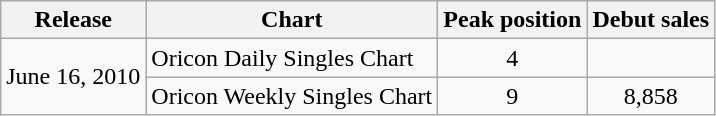<table class="wikitable">
<tr>
<th>Release</th>
<th>Chart</th>
<th>Peak position</th>
<th>Debut sales</th>
</tr>
<tr>
<td rowspan="2">June 16, 2010</td>
<td>Oricon Daily Singles Chart</td>
<td style="text-align:center;">4</td>
<td></td>
</tr>
<tr>
<td>Oricon Weekly Singles Chart</td>
<td style="text-align:center;">9</td>
<td style="text-align:center;">8,858</td>
</tr>
</table>
